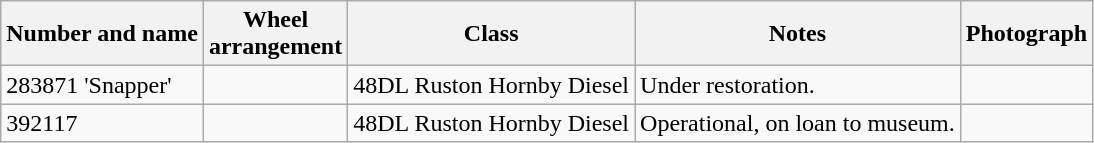<table class="wikitable">
<tr>
<th>Number and name</th>
<th>Wheel<br>arrangement</th>
<th>Class</th>
<th>Notes</th>
<th>Photograph</th>
</tr>
<tr>
<td>283871 'Snapper'</td>
<td></td>
<td>48DL Ruston Hornby Diesel</td>
<td>Under restoration.</td>
<td></td>
</tr>
<tr>
<td>392117</td>
<td></td>
<td>48DL Ruston Hornby Diesel</td>
<td>Operational, on loan to museum.</td>
<td></td>
</tr>
</table>
